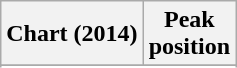<table class="wikitable sortable plainrowheaders">
<tr>
<th>Chart (2014)</th>
<th>Peak<br>position</th>
</tr>
<tr>
</tr>
<tr>
</tr>
</table>
